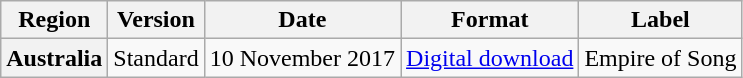<table class="wikitable plainrowheaders">
<tr>
<th scope="col">Region</th>
<th scope="col">Version</th>
<th scope="col">Date</th>
<th scope="col">Format</th>
<th scope="col">Label</th>
</tr>
<tr>
<th scope="row">Australia</th>
<td>Standard</td>
<td>10 November 2017</td>
<td><a href='#'>Digital download</a></td>
<td>Empire of Song</td>
</tr>
</table>
